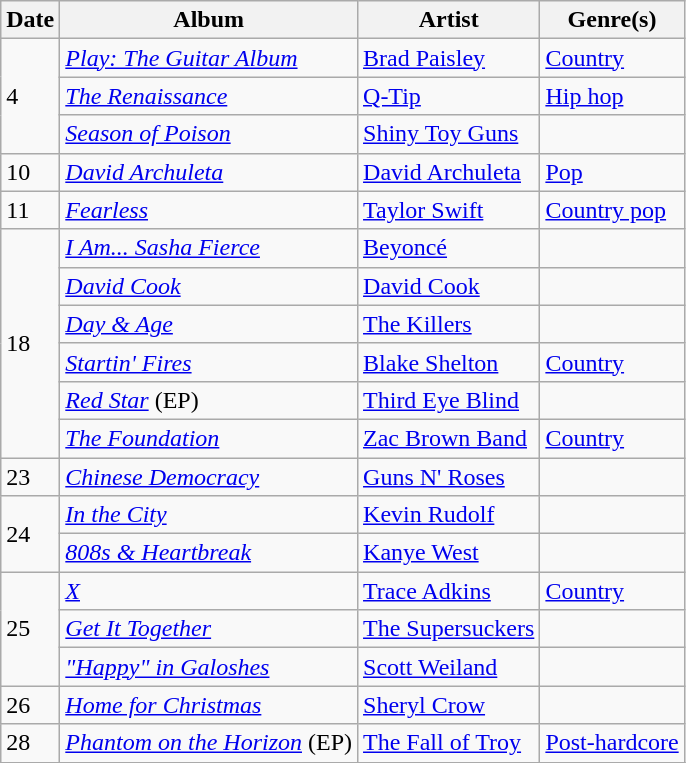<table class="wikitable">
<tr>
<th>Date</th>
<th>Album</th>
<th>Artist</th>
<th>Genre(s)</th>
</tr>
<tr>
<td rowspan="3">4</td>
<td><em><a href='#'>Play: The Guitar Album</a></em></td>
<td><a href='#'>Brad Paisley</a></td>
<td><a href='#'>Country</a></td>
</tr>
<tr>
<td><em><a href='#'>The Renaissance</a></em></td>
<td><a href='#'>Q-Tip</a></td>
<td><a href='#'>Hip hop</a></td>
</tr>
<tr>
<td><em><a href='#'>Season of Poison</a></em></td>
<td><a href='#'>Shiny Toy Guns</a></td>
<td></td>
</tr>
<tr>
<td>10</td>
<td><em><a href='#'>David Archuleta</a></em></td>
<td><a href='#'>David Archuleta</a></td>
<td><a href='#'>Pop</a></td>
</tr>
<tr>
<td>11</td>
<td><em><a href='#'>Fearless</a></em></td>
<td><a href='#'>Taylor Swift</a></td>
<td><a href='#'>Country pop</a></td>
</tr>
<tr>
<td rowspan="6">18</td>
<td><em><a href='#'>I Am... Sasha Fierce</a></em></td>
<td><a href='#'>Beyoncé</a></td>
<td></td>
</tr>
<tr>
<td><em><a href='#'>David Cook</a></em></td>
<td><a href='#'>David Cook</a></td>
<td></td>
</tr>
<tr>
<td><em><a href='#'>Day & Age</a></em></td>
<td><a href='#'>The Killers</a></td>
<td></td>
</tr>
<tr>
<td><em><a href='#'>Startin' Fires</a></em></td>
<td><a href='#'>Blake Shelton</a></td>
<td><a href='#'>Country</a></td>
</tr>
<tr>
<td><em><a href='#'>Red Star</a></em> (EP)</td>
<td><a href='#'>Third Eye Blind</a></td>
<td></td>
</tr>
<tr>
<td><em><a href='#'>The Foundation</a></em></td>
<td><a href='#'>Zac Brown Band</a></td>
<td><a href='#'>Country</a></td>
</tr>
<tr>
<td>23</td>
<td><em><a href='#'>Chinese Democracy</a></em></td>
<td><a href='#'>Guns N' Roses</a></td>
<td></td>
</tr>
<tr>
<td rowspan="2">24</td>
<td><em><a href='#'>In the City</a></em></td>
<td><a href='#'>Kevin Rudolf</a></td>
<td></td>
</tr>
<tr>
<td><em><a href='#'>808s & Heartbreak</a></em></td>
<td><a href='#'>Kanye West</a></td>
<td></td>
</tr>
<tr>
<td rowspan="3">25</td>
<td><em><a href='#'>X</a></em></td>
<td><a href='#'>Trace Adkins</a></td>
<td><a href='#'>Country</a></td>
</tr>
<tr>
<td><em><a href='#'>Get It Together</a></em></td>
<td><a href='#'>The Supersuckers</a></td>
<td></td>
</tr>
<tr>
<td><em><a href='#'>"Happy" in Galoshes</a></em></td>
<td><a href='#'>Scott Weiland</a></td>
<td></td>
</tr>
<tr>
<td>26</td>
<td><em><a href='#'>Home for Christmas</a></em></td>
<td><a href='#'>Sheryl Crow</a></td>
<td></td>
</tr>
<tr>
<td>28</td>
<td><em><a href='#'>Phantom on the Horizon</a></em> (EP)</td>
<td><a href='#'>The Fall of Troy</a></td>
<td><a href='#'>Post-hardcore</a></td>
</tr>
<tr>
</tr>
</table>
